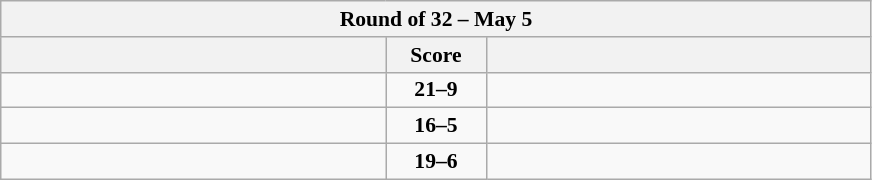<table class="wikitable" style="text-align: center; font-size:90% ">
<tr>
<th colspan=3>Round of 32 – May 5</th>
</tr>
<tr>
<th align="right" width="250"></th>
<th width="60">Score</th>
<th align="left" width="250"></th>
</tr>
<tr>
<td align=left><strong></strong></td>
<td align=center><strong>21–9</strong></td>
<td align=left></td>
</tr>
<tr>
<td align=left><strong></strong></td>
<td align=center><strong>16–5</strong></td>
<td align=left></td>
</tr>
<tr>
<td align=left><strong></strong></td>
<td align=center><strong>19–6</strong></td>
<td align=left></td>
</tr>
</table>
